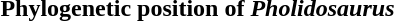<table style="float:right; text-align:center;">
<tr>
<td><strong>Phylogenetic position of <em>Pholidosaurus<strong><em></td>
</tr>
<tr>
<td></td>
</tr>
<tr>
<td></td>
</tr>
</table>
